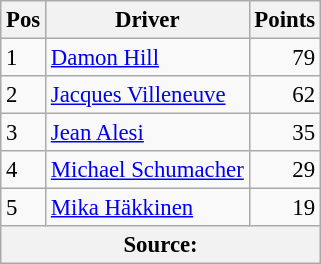<table class="wikitable" style="font-size: 95%;">
<tr>
<th>Pos</th>
<th>Driver</th>
<th>Points</th>
</tr>
<tr>
<td>1</td>
<td> <a href='#'>Damon Hill</a></td>
<td align="right">79</td>
</tr>
<tr>
<td>2</td>
<td> <a href='#'>Jacques Villeneuve</a></td>
<td align="right">62</td>
</tr>
<tr>
<td>3</td>
<td> <a href='#'>Jean Alesi</a></td>
<td align="right">35</td>
</tr>
<tr>
<td>4</td>
<td> <a href='#'>Michael Schumacher</a></td>
<td align="right">29</td>
</tr>
<tr>
<td>5</td>
<td> <a href='#'>Mika Häkkinen</a></td>
<td align="right">19</td>
</tr>
<tr>
<th colspan=4>Source: </th>
</tr>
</table>
